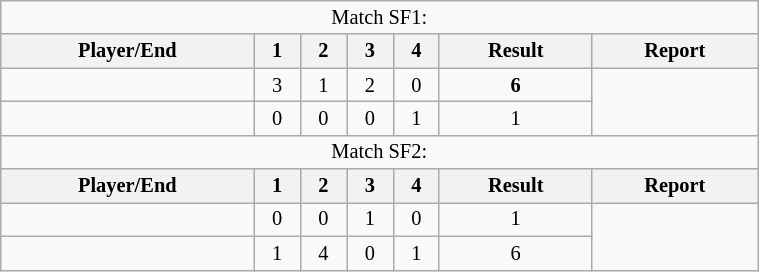<table class="wikitable" style=font-size:85%;text-align:center;width:40%>
<tr>
<td colspan=7>Match SF1:</td>
</tr>
<tr>
<th>Player/End</th>
<th>1</th>
<th>2</th>
<th>3</th>
<th>4</th>
<th>Result</th>
<th>Report</th>
</tr>
<tr>
<td align=left><strong></strong></td>
<td>3</td>
<td>1</td>
<td>2</td>
<td>0</td>
<td><strong>6</strong></td>
<td rowspan="2"></td>
</tr>
<tr>
<td align=left></td>
<td>0</td>
<td>0</td>
<td>0</td>
<td>1</td>
<td>1</td>
</tr>
<tr>
<td colspan=7>Match SF2:</td>
</tr>
<tr>
<th>Player/End</th>
<th>1</th>
<th>2</th>
<th>3</th>
<th>4</th>
<th>Result</th>
<th>Report</th>
</tr>
<tr>
<td align=left></td>
<td>0</td>
<td>0</td>
<td>1</td>
<td>0</td>
<td>1</td>
<td rowspan="2"></td>
</tr>
<tr>
<td align=left><strong></strong></td>
<td>1</td>
<td>4</td>
<td>0</td>
<td>1</td>
<td>6</td>
</tr>
</table>
